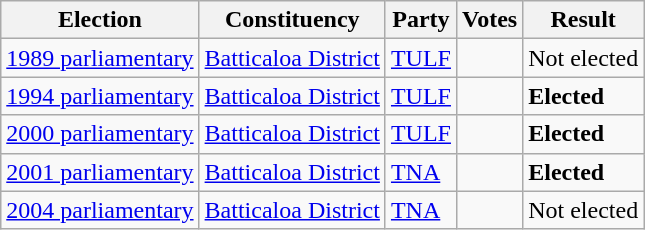<table class="wikitable" style="text-align:left;">
<tr>
<th scope=col>Election</th>
<th scope=col>Constituency</th>
<th scope=col>Party</th>
<th scope=col>Votes</th>
<th scope=col>Result</th>
</tr>
<tr>
<td><a href='#'>1989 parliamentary</a></td>
<td><a href='#'>Batticaloa District</a></td>
<td><a href='#'>TULF</a></td>
<td align=right></td>
<td>Not elected</td>
</tr>
<tr>
<td><a href='#'>1994 parliamentary</a></td>
<td><a href='#'>Batticaloa District</a></td>
<td><a href='#'>TULF</a></td>
<td align=right></td>
<td><strong>Elected</strong></td>
</tr>
<tr>
<td><a href='#'>2000 parliamentary</a></td>
<td><a href='#'>Batticaloa District</a></td>
<td><a href='#'>TULF</a></td>
<td align=right></td>
<td><strong>Elected</strong></td>
</tr>
<tr>
<td><a href='#'>2001 parliamentary</a></td>
<td><a href='#'>Batticaloa District</a></td>
<td><a href='#'>TNA</a></td>
<td align=right></td>
<td><strong>Elected</strong></td>
</tr>
<tr>
<td><a href='#'>2004 parliamentary</a></td>
<td><a href='#'>Batticaloa District</a></td>
<td><a href='#'>TNA</a></td>
<td align=right></td>
<td>Not elected</td>
</tr>
</table>
